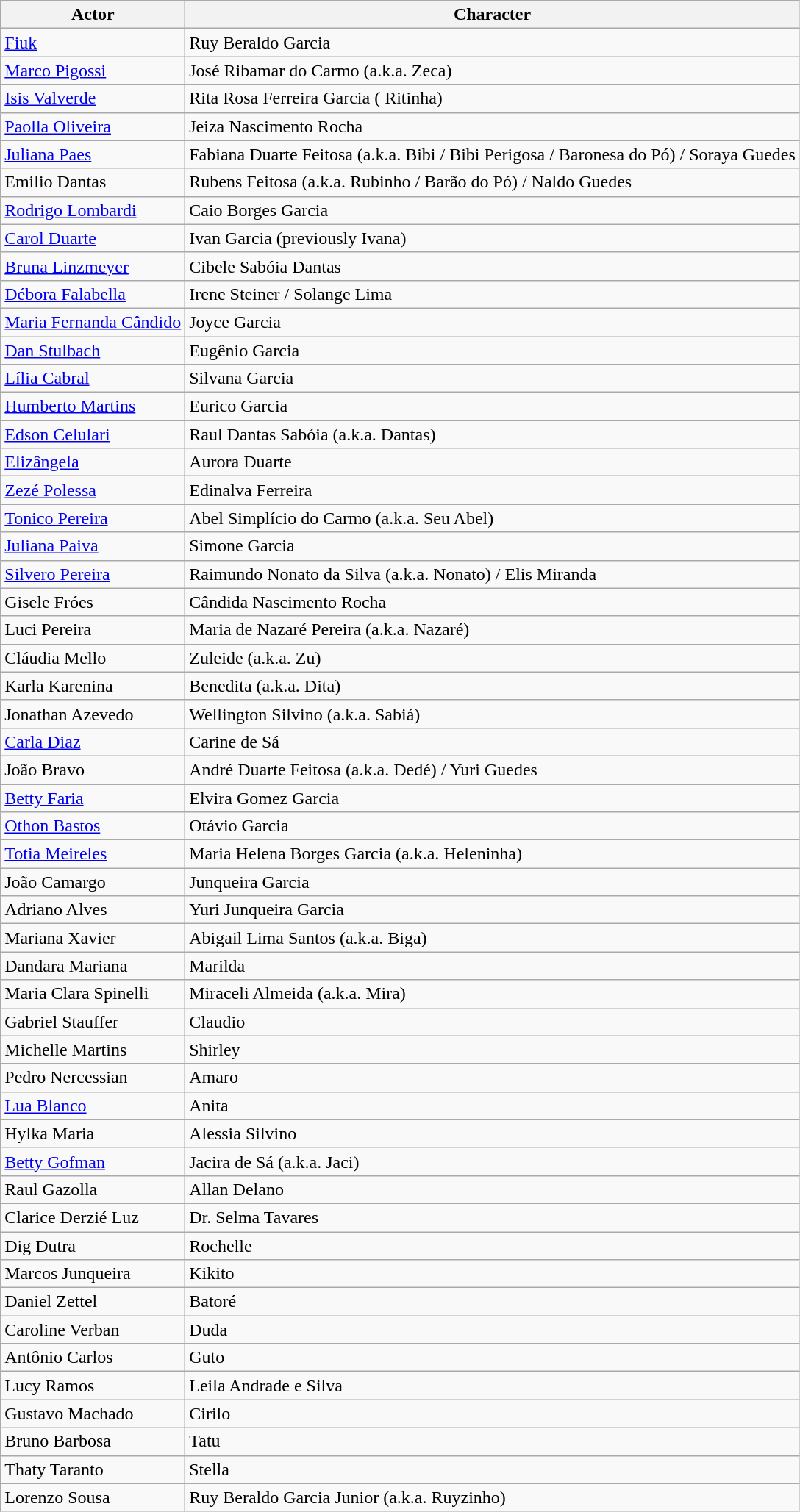<table class="wikitable sortable">
<tr>
<th>Actor</th>
<th>Character</th>
</tr>
<tr>
<td><a href='#'>Fiuk</a></td>
<td>Ruy Beraldo Garcia</td>
</tr>
<tr>
<td><a href='#'>Marco Pigossi</a></td>
<td>José Ribamar do Carmo (a.k.a. Zeca)</td>
</tr>
<tr>
<td><a href='#'>Isis Valverde</a></td>
<td>Rita Rosa Ferreira Garcia ( Ritinha)</td>
</tr>
<tr>
<td><a href='#'>Paolla Oliveira</a></td>
<td>Jeiza Nascimento Rocha</td>
</tr>
<tr>
<td><a href='#'>Juliana Paes</a></td>
<td>Fabiana Duarte Feitosa (a.k.a. Bibi / Bibi Perigosa / Baronesa do Pó) / Soraya Guedes</td>
</tr>
<tr>
<td>Emilio Dantas</td>
<td>Rubens Feitosa (a.k.a. Rubinho / Barão do Pó) / Naldo Guedes</td>
</tr>
<tr>
<td><a href='#'>Rodrigo Lombardi</a></td>
<td>Caio Borges Garcia</td>
</tr>
<tr>
<td><a href='#'>Carol Duarte</a></td>
<td>Ivan Garcia (previously Ivana)</td>
</tr>
<tr>
<td><a href='#'>Bruna Linzmeyer</a></td>
<td>Cibele Sabóia Dantas</td>
</tr>
<tr>
<td><a href='#'>Débora Falabella</a></td>
<td>Irene Steiner / Solange Lima</td>
</tr>
<tr>
<td><a href='#'>Maria Fernanda Cândido</a></td>
<td>Joyce Garcia</td>
</tr>
<tr>
<td><a href='#'>Dan Stulbach</a></td>
<td>Eugênio Garcia</td>
</tr>
<tr>
<td><a href='#'>Lília Cabral</a></td>
<td>Silvana Garcia</td>
</tr>
<tr>
<td><a href='#'>Humberto Martins</a></td>
<td>Eurico Garcia</td>
</tr>
<tr>
<td><a href='#'>Edson Celulari</a></td>
<td>Raul Dantas Sabóia (a.k.a. Dantas)</td>
</tr>
<tr>
<td><a href='#'>Elizângela</a></td>
<td>Aurora Duarte</td>
</tr>
<tr>
<td><a href='#'>Zezé Polessa</a></td>
<td>Edinalva Ferreira</td>
</tr>
<tr>
<td><a href='#'>Tonico Pereira</a></td>
<td>Abel Simplício do Carmo (a.k.a. Seu Abel)</td>
</tr>
<tr>
<td><a href='#'>Juliana Paiva</a></td>
<td>Simone Garcia</td>
</tr>
<tr>
<td><a href='#'>Silvero Pereira</a></td>
<td>Raimundo Nonato da Silva (a.k.a. Nonato) / Elis Miranda</td>
</tr>
<tr>
<td>Gisele Fróes</td>
<td>Cândida Nascimento Rocha</td>
</tr>
<tr>
<td>Luci Pereira</td>
<td>Maria de Nazaré Pereira (a.k.a. Nazaré)</td>
</tr>
<tr>
<td>Cláudia Mello</td>
<td>Zuleide (a.k.a. Zu)</td>
</tr>
<tr>
<td>Karla Karenina</td>
<td>Benedita (a.k.a. Dita) </td>
</tr>
<tr>
<td>Jonathan Azevedo</td>
<td>Wellington Silvino (a.k.a. Sabiá)</td>
</tr>
<tr>
<td><a href='#'>Carla Diaz</a></td>
<td>Carine de Sá</td>
</tr>
<tr>
<td>João Bravo</td>
<td>André Duarte Feitosa (a.k.a. Dedé) / Yuri Guedes</td>
</tr>
<tr>
<td><a href='#'>Betty Faria</a></td>
<td>Elvira Gomez Garcia</td>
</tr>
<tr>
<td><a href='#'>Othon Bastos</a></td>
<td>Otávio Garcia</td>
</tr>
<tr>
<td><a href='#'>Totia Meireles</a></td>
<td>Maria Helena Borges Garcia (a.k.a. Heleninha)</td>
</tr>
<tr>
<td>João Camargo</td>
<td>Junqueira Garcia</td>
</tr>
<tr>
<td>Adriano Alves</td>
<td>Yuri Junqueira Garcia</td>
</tr>
<tr>
<td>Mariana Xavier</td>
<td>Abigail Lima Santos (a.k.a. Biga)</td>
</tr>
<tr>
<td>Dandara Mariana</td>
<td>Marilda</td>
</tr>
<tr>
<td>Maria Clara Spinelli</td>
<td>Miraceli Almeida (a.k.a. Mira)</td>
</tr>
<tr>
<td>Gabriel Stauffer</td>
<td>Claudio</td>
</tr>
<tr>
<td>Michelle Martins</td>
<td>Shirley</td>
</tr>
<tr>
<td>Pedro Nercessian</td>
<td>Amaro</td>
</tr>
<tr>
<td><a href='#'>Lua Blanco</a></td>
<td>Anita</td>
</tr>
<tr>
<td>Hylka Maria</td>
<td>Alessia Silvino</td>
</tr>
<tr>
<td><a href='#'>Betty Gofman</a></td>
<td>Jacira de Sá (a.k.a. Jaci)</td>
</tr>
<tr>
<td>Raul Gazolla</td>
<td>Allan Delano</td>
</tr>
<tr>
<td>Clarice Derzié Luz</td>
<td>Dr. Selma Tavares</td>
</tr>
<tr>
<td>Dig Dutra</td>
<td>Rochelle</td>
</tr>
<tr>
<td>Marcos Junqueira</td>
<td>Kikito</td>
</tr>
<tr>
<td>Daniel Zettel</td>
<td>Batoré</td>
</tr>
<tr>
<td>Caroline Verban</td>
<td>Duda</td>
</tr>
<tr>
<td>Antônio Carlos</td>
<td>Guto </td>
</tr>
<tr>
<td>Lucy Ramos</td>
<td>Leila Andrade e Silva</td>
</tr>
<tr>
<td>Gustavo Machado</td>
<td>Cirilo</td>
</tr>
<tr>
<td>Bruno Barbosa</td>
<td>Tatu </td>
</tr>
<tr>
<td>Thaty Taranto</td>
<td>Stella</td>
</tr>
<tr>
<td>Lorenzo Sousa</td>
<td>Ruy Beraldo Garcia Junior (a.k.a. Ruyzinho)</td>
</tr>
</table>
